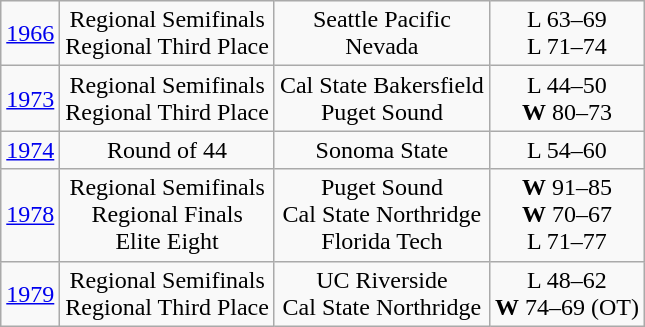<table class="wikitable">
<tr align="center">
<td><a href='#'>1966</a></td>
<td>Regional Semifinals<br>Regional Third Place</td>
<td>Seattle Pacific<br>Nevada</td>
<td>L 63–69<br>L 71–74</td>
</tr>
<tr align="center">
<td><a href='#'>1973</a></td>
<td>Regional Semifinals<br>Regional Third Place</td>
<td>Cal State Bakersfield<br>Puget Sound</td>
<td>L 44–50<br><strong>W</strong> 80–73</td>
</tr>
<tr align="center">
<td><a href='#'>1974</a></td>
<td>Round of 44</td>
<td>Sonoma State</td>
<td>L 54–60</td>
</tr>
<tr align="center">
<td><a href='#'>1978</a></td>
<td>Regional Semifinals<br>Regional Finals<br>Elite Eight</td>
<td>Puget Sound<br>Cal State Northridge<br>Florida Tech</td>
<td><strong>W</strong> 91–85<br><strong>W</strong> 70–67<br>L 71–77</td>
</tr>
<tr align="center">
<td><a href='#'>1979</a></td>
<td>Regional Semifinals<br>Regional Third Place</td>
<td>UC Riverside<br>Cal State Northridge</td>
<td>L 48–62<br><strong>W</strong> 74–69 (OT)</td>
</tr>
</table>
